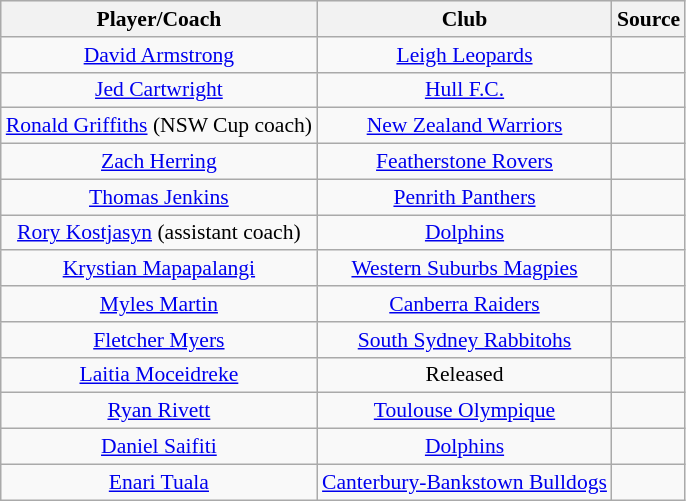<table class="wikitable sortable" style="text-align: center; font-size:90%">
<tr style="background:#efefef;">
<th>Player/Coach</th>
<th>Club</th>
<th>Source</th>
</tr>
<tr>
<td><a href='#'>David Armstrong</a></td>
<td><a href='#'>Leigh Leopards</a></td>
<td></td>
</tr>
<tr>
<td><a href='#'>Jed Cartwright</a></td>
<td><a href='#'>Hull F.C.</a></td>
<td></td>
</tr>
<tr>
<td><a href='#'>Ronald Griffiths</a> (NSW Cup coach)</td>
<td><a href='#'>New Zealand Warriors</a></td>
<td></td>
</tr>
<tr>
<td><a href='#'>Zach Herring</a></td>
<td><a href='#'>Featherstone Rovers</a></td>
<td></td>
</tr>
<tr>
<td><a href='#'>Thomas Jenkins</a></td>
<td><a href='#'>Penrith Panthers</a></td>
<td></td>
</tr>
<tr>
<td><a href='#'>Rory Kostjasyn</a> (assistant coach)</td>
<td><a href='#'>Dolphins</a></td>
<td></td>
</tr>
<tr>
<td><a href='#'>Krystian Mapapalangi</a></td>
<td><a href='#'>Western Suburbs Magpies</a></td>
<td></td>
</tr>
<tr>
<td><a href='#'>Myles Martin</a></td>
<td><a href='#'>Canberra Raiders</a></td>
<td></td>
</tr>
<tr>
<td><a href='#'>Fletcher Myers</a></td>
<td><a href='#'>South Sydney Rabbitohs</a></td>
<td></td>
</tr>
<tr>
<td><a href='#'>Laitia Moceidreke</a></td>
<td>Released</td>
<td></td>
</tr>
<tr>
<td><a href='#'>Ryan Rivett</a></td>
<td><a href='#'>Toulouse Olympique</a></td>
<td></td>
</tr>
<tr>
<td><a href='#'>Daniel Saifiti</a></td>
<td><a href='#'>Dolphins</a></td>
<td></td>
</tr>
<tr>
<td><a href='#'>Enari Tuala</a></td>
<td><a href='#'>Canterbury-Bankstown Bulldogs</a></td>
<td></td>
</tr>
</table>
